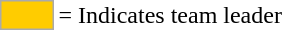<table>
<tr>
<td style="background:#fc0; border:1px solid #aaa; width:2em;"></td>
<td>= Indicates team leader</td>
</tr>
</table>
